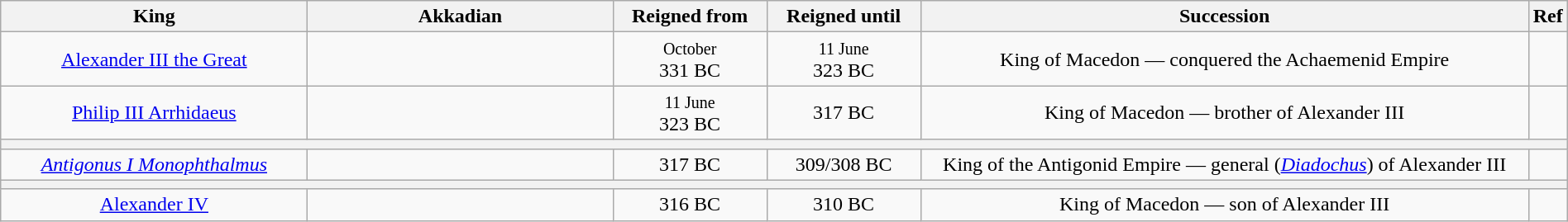<table class="wikitable" style="width:100%; text-align:center;">
<tr>
<th width="20%">King</th>
<th width="20%">Akkadian</th>
<th width="10%">Reigned from</th>
<th width="10%">Reigned until</th>
<th width="40%">Succession</th>
<th width="10%">Ref</th>
</tr>
<tr>
<td><a href='#'>Alexander III the Great</a></td>
<td><br><small></small></td>
<td><small>October</small><br>331 BC</td>
<td><small>11 June</small><br>323 BC</td>
<td>King of Macedon — conquered the Achaemenid Empire</td>
<td></td>
</tr>
<tr>
<td><a href='#'>Philip III Arrhidaeus</a></td>
<td><br><small></small></td>
<td><small>11 June</small><br>323 BC</td>
<td>317 BC</td>
<td>King of Macedon — brother of Alexander III</td>
<td></td>
</tr>
<tr>
<th colspan="6"></th>
</tr>
<tr>
<td><em><a href='#'>Antigonus I Monophthalmus</a></em></td>
<td><br><small></small></td>
<td>317 BC</td>
<td>309/308 BC</td>
<td>King of the Antigonid Empire — general (<em><a href='#'>Diadochus</a></em>) of Alexander III</td>
<td></td>
</tr>
<tr>
<th colspan="6"></th>
</tr>
<tr>
<td><a href='#'>Alexander IV</a></td>
<td><br><small></small></td>
<td>316 BC</td>
<td>310 BC</td>
<td>King of Macedon — son of Alexander III</td>
<td></td>
</tr>
</table>
